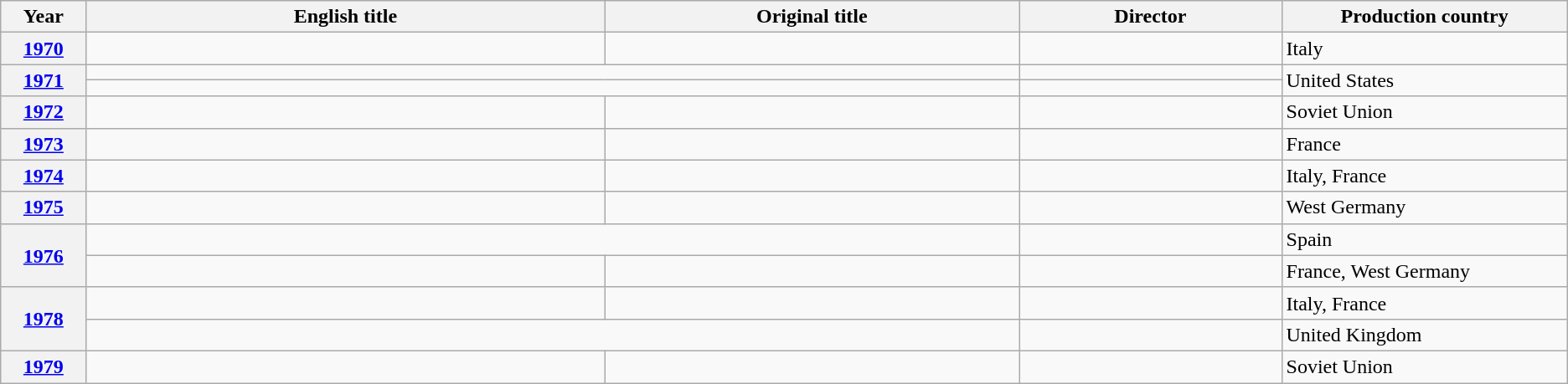<table class="wikitable unsortable">
<tr>
<th scope="col" style="width:1%;">Year</th>
<th scope="col" style="width:10%;">English title</th>
<th scope="col" style="width:8%;">Original title</th>
<th scope="col" style="width:5%;">Director</th>
<th scope="col" style="width:5%;" class="unsortable">Production country</th>
</tr>
<tr>
<th style="text-align:center;"><a href='#'>1970</a></th>
<td></td>
<td></td>
<td></td>
<td>Italy</td>
</tr>
<tr>
<th rowspan="2" style="text-align:center;"><a href='#'>1971</a></th>
<td colspan="2"></td>
<td></td>
<td rowspan="2">United States</td>
</tr>
<tr>
<td colspan="2"></td>
<td></td>
</tr>
<tr>
<th style="text-align:center;"><a href='#'>1972</a></th>
<td></td>
<td></td>
<td></td>
<td>Soviet Union</td>
</tr>
<tr>
<th style="text-align:center;"><a href='#'>1973</a></th>
<td></td>
<td></td>
<td></td>
<td>France</td>
</tr>
<tr>
<th style="text-align:center;"><a href='#'>1974</a></th>
<td></td>
<td></td>
<td></td>
<td>Italy, France</td>
</tr>
<tr>
<th style="text-align:center;"><a href='#'>1975</a></th>
<td></td>
<td></td>
<td></td>
<td>West Germany</td>
</tr>
<tr>
<th rowspan="2" style="text-align:center;"><a href='#'>1976</a></th>
<td colspan="2"></td>
<td></td>
<td>Spain</td>
</tr>
<tr>
<td></td>
<td></td>
<td></td>
<td>France, West Germany</td>
</tr>
<tr>
<th rowspan="2" style="text-align:center;"><a href='#'>1978</a></th>
<td></td>
<td></td>
<td></td>
<td>Italy, France</td>
</tr>
<tr>
<td colspan="2"></td>
<td></td>
<td>United Kingdom</td>
</tr>
<tr>
<th style="text-align:center;"><a href='#'>1979</a></th>
<td></td>
<td></td>
<td></td>
<td>Soviet Union</td>
</tr>
</table>
